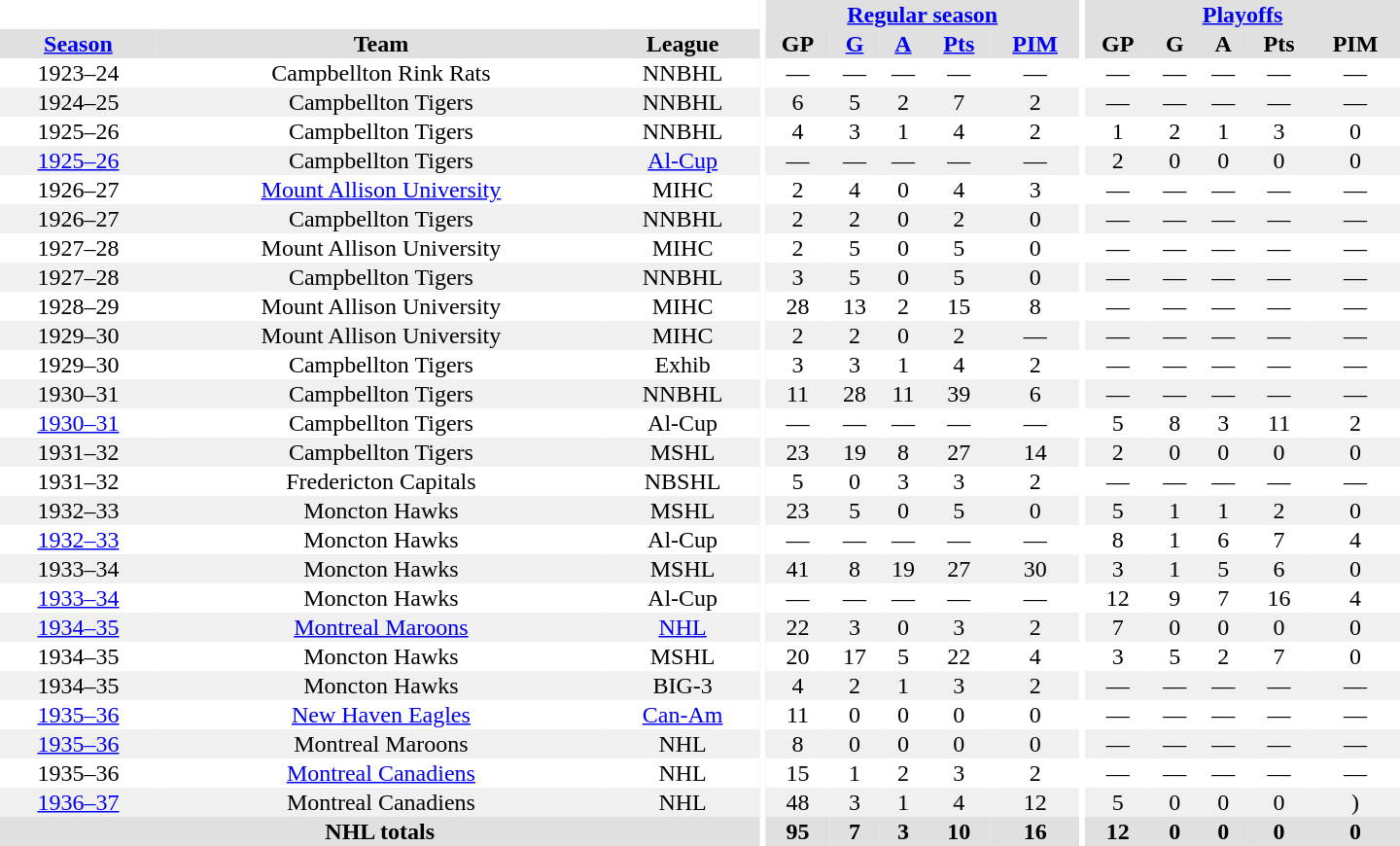<table border="0" cellpadding="1" cellspacing="0" style="text-align:center; width:60em">
<tr bgcolor="#e0e0e0">
<th colspan="3" bgcolor="#ffffff"></th>
<th rowspan="100" bgcolor="#ffffff"></th>
<th colspan="5"><a href='#'>Regular season</a></th>
<th rowspan="100" bgcolor="#ffffff"></th>
<th colspan="5"><a href='#'>Playoffs</a></th>
</tr>
<tr bgcolor="#e0e0e0">
<th><a href='#'>Season</a></th>
<th>Team</th>
<th>League</th>
<th>GP</th>
<th><a href='#'>G</a></th>
<th><a href='#'>A</a></th>
<th><a href='#'>Pts</a></th>
<th><a href='#'>PIM</a></th>
<th>GP</th>
<th>G</th>
<th>A</th>
<th>Pts</th>
<th>PIM</th>
</tr>
<tr>
<td>1923–24</td>
<td>Campbellton Rink Rats</td>
<td>NNBHL</td>
<td>—</td>
<td>—</td>
<td>—</td>
<td>—</td>
<td>—</td>
<td>—</td>
<td>—</td>
<td>—</td>
<td>—</td>
<td>—</td>
</tr>
<tr bgcolor="#f0f0f0">
<td>1924–25</td>
<td>Campbellton Tigers</td>
<td>NNBHL</td>
<td>6</td>
<td>5</td>
<td>2</td>
<td>7</td>
<td>2</td>
<td>—</td>
<td>—</td>
<td>—</td>
<td>—</td>
<td>—</td>
</tr>
<tr>
<td>1925–26</td>
<td>Campbellton Tigers</td>
<td>NNBHL</td>
<td>4</td>
<td>3</td>
<td>1</td>
<td>4</td>
<td>2</td>
<td>1</td>
<td>2</td>
<td>1</td>
<td>3</td>
<td>0</td>
</tr>
<tr bgcolor="#f0f0f0">
<td><a href='#'>1925–26</a></td>
<td>Campbellton Tigers</td>
<td><a href='#'>Al-Cup</a></td>
<td>—</td>
<td>—</td>
<td>—</td>
<td>—</td>
<td>—</td>
<td>2</td>
<td>0</td>
<td>0</td>
<td>0</td>
<td>0</td>
</tr>
<tr>
<td>1926–27</td>
<td><a href='#'>Mount Allison University</a></td>
<td>MIHC</td>
<td>2</td>
<td>4</td>
<td>0</td>
<td>4</td>
<td>3</td>
<td>—</td>
<td>—</td>
<td>—</td>
<td>—</td>
<td>—</td>
</tr>
<tr bgcolor="#f0f0f0">
<td>1926–27</td>
<td>Campbellton Tigers</td>
<td>NNBHL</td>
<td>2</td>
<td>2</td>
<td>0</td>
<td>2</td>
<td>0</td>
<td>—</td>
<td>—</td>
<td>—</td>
<td>—</td>
<td>—</td>
</tr>
<tr>
<td>1927–28</td>
<td>Mount Allison University</td>
<td>MIHC</td>
<td>2</td>
<td>5</td>
<td>0</td>
<td>5</td>
<td>0</td>
<td>—</td>
<td>—</td>
<td>—</td>
<td>—</td>
<td>—</td>
</tr>
<tr bgcolor="#f0f0f0">
<td>1927–28</td>
<td>Campbellton Tigers</td>
<td>NNBHL</td>
<td>3</td>
<td>5</td>
<td>0</td>
<td>5</td>
<td>0</td>
<td>—</td>
<td>—</td>
<td>—</td>
<td>—</td>
<td>—</td>
</tr>
<tr>
<td>1928–29</td>
<td>Mount Allison University</td>
<td>MIHC</td>
<td>28</td>
<td>13</td>
<td>2</td>
<td>15</td>
<td>8</td>
<td>—</td>
<td>—</td>
<td>—</td>
<td>—</td>
<td>—</td>
</tr>
<tr bgcolor="#f0f0f0">
<td>1929–30</td>
<td>Mount Allison University</td>
<td>MIHC</td>
<td>2</td>
<td>2</td>
<td>0</td>
<td>2</td>
<td>—</td>
<td>—</td>
<td>—</td>
<td>—</td>
<td>—</td>
<td>—</td>
</tr>
<tr>
<td>1929–30</td>
<td>Campbellton Tigers</td>
<td>Exhib</td>
<td>3</td>
<td>3</td>
<td>1</td>
<td>4</td>
<td>2</td>
<td>—</td>
<td>—</td>
<td>—</td>
<td>—</td>
<td>—</td>
</tr>
<tr bgcolor="#f0f0f0">
<td>1930–31</td>
<td>Campbellton Tigers</td>
<td>NNBHL</td>
<td>11</td>
<td>28</td>
<td>11</td>
<td>39</td>
<td>6</td>
<td>—</td>
<td>—</td>
<td>—</td>
<td>—</td>
<td>—</td>
</tr>
<tr>
<td><a href='#'>1930–31</a></td>
<td>Campbellton Tigers</td>
<td>Al-Cup</td>
<td>—</td>
<td>—</td>
<td>—</td>
<td>—</td>
<td>—</td>
<td>5</td>
<td>8</td>
<td>3</td>
<td>11</td>
<td>2</td>
</tr>
<tr bgcolor="#f0f0f0">
<td>1931–32</td>
<td>Campbellton Tigers</td>
<td>MSHL</td>
<td>23</td>
<td>19</td>
<td>8</td>
<td>27</td>
<td>14</td>
<td>2</td>
<td>0</td>
<td>0</td>
<td>0</td>
<td>0</td>
</tr>
<tr>
<td>1931–32</td>
<td>Fredericton Capitals</td>
<td>NBSHL</td>
<td>5</td>
<td>0</td>
<td>3</td>
<td>3</td>
<td>2</td>
<td>—</td>
<td>—</td>
<td>—</td>
<td>—</td>
<td>—</td>
</tr>
<tr bgcolor="#f0f0f0">
<td>1932–33</td>
<td>Moncton Hawks</td>
<td>MSHL</td>
<td>23</td>
<td>5</td>
<td>0</td>
<td>5</td>
<td>0</td>
<td>5</td>
<td>1</td>
<td>1</td>
<td>2</td>
<td>0</td>
</tr>
<tr>
<td><a href='#'>1932–33</a></td>
<td>Moncton Hawks</td>
<td>Al-Cup</td>
<td>—</td>
<td>—</td>
<td>—</td>
<td>—</td>
<td>—</td>
<td>8</td>
<td>1</td>
<td>6</td>
<td>7</td>
<td>4</td>
</tr>
<tr bgcolor="#f0f0f0">
<td>1933–34</td>
<td>Moncton Hawks</td>
<td>MSHL</td>
<td>41</td>
<td>8</td>
<td>19</td>
<td>27</td>
<td>30</td>
<td>3</td>
<td>1</td>
<td>5</td>
<td>6</td>
<td>0</td>
</tr>
<tr>
<td><a href='#'>1933–34</a></td>
<td>Moncton Hawks</td>
<td>Al-Cup</td>
<td>—</td>
<td>—</td>
<td>—</td>
<td>—</td>
<td>—</td>
<td>12</td>
<td>9</td>
<td>7</td>
<td>16</td>
<td>4</td>
</tr>
<tr bgcolor="#f0f0f0">
<td><a href='#'>1934–35</a></td>
<td><a href='#'>Montreal Maroons</a></td>
<td><a href='#'>NHL</a></td>
<td>22</td>
<td>3</td>
<td>0</td>
<td>3</td>
<td>2</td>
<td>7</td>
<td>0</td>
<td>0</td>
<td>0</td>
<td>0</td>
</tr>
<tr>
<td>1934–35</td>
<td>Moncton Hawks</td>
<td>MSHL</td>
<td>20</td>
<td>17</td>
<td>5</td>
<td>22</td>
<td>4</td>
<td>3</td>
<td>5</td>
<td>2</td>
<td>7</td>
<td>0</td>
</tr>
<tr bgcolor="#f0f0f0">
<td>1934–35</td>
<td>Moncton Hawks</td>
<td>BIG-3</td>
<td>4</td>
<td>2</td>
<td>1</td>
<td>3</td>
<td>2</td>
<td>—</td>
<td>—</td>
<td>—</td>
<td>—</td>
<td>—</td>
</tr>
<tr>
<td><a href='#'>1935–36</a></td>
<td><a href='#'>New Haven Eagles</a></td>
<td><a href='#'>Can-Am</a></td>
<td>11</td>
<td>0</td>
<td>0</td>
<td>0</td>
<td>0</td>
<td>—</td>
<td>—</td>
<td>—</td>
<td>—</td>
<td>—</td>
</tr>
<tr bgcolor="#f0f0f0">
<td><a href='#'>1935–36</a></td>
<td>Montreal Maroons</td>
<td>NHL</td>
<td>8</td>
<td>0</td>
<td>0</td>
<td>0</td>
<td>0</td>
<td>—</td>
<td>—</td>
<td>—</td>
<td>—</td>
<td>—</td>
</tr>
<tr>
<td>1935–36</td>
<td><a href='#'>Montreal Canadiens</a></td>
<td>NHL</td>
<td>15</td>
<td>1</td>
<td>2</td>
<td>3</td>
<td>2</td>
<td>—</td>
<td>—</td>
<td>—</td>
<td>—</td>
<td>—</td>
</tr>
<tr bgcolor="#f0f0f0">
<td><a href='#'>1936–37</a></td>
<td>Montreal Canadiens</td>
<td>NHL</td>
<td>48</td>
<td>3</td>
<td>1</td>
<td>4</td>
<td>12</td>
<td>5</td>
<td>0</td>
<td>0</td>
<td>0</td>
<td>)</td>
</tr>
<tr bgcolor="#e0e0e0">
<th colspan="3">NHL totals</th>
<th>95</th>
<th>7</th>
<th>3</th>
<th>10</th>
<th>16</th>
<th>12</th>
<th>0</th>
<th>0</th>
<th>0</th>
<th>0</th>
</tr>
</table>
